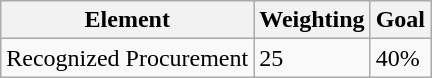<table class="wikitable" border="1">
<tr>
<th>Element</th>
<th>Weighting</th>
<th>Goal</th>
</tr>
<tr>
<td>Recognized Procurement</td>
<td>25</td>
<td>40%</td>
</tr>
</table>
